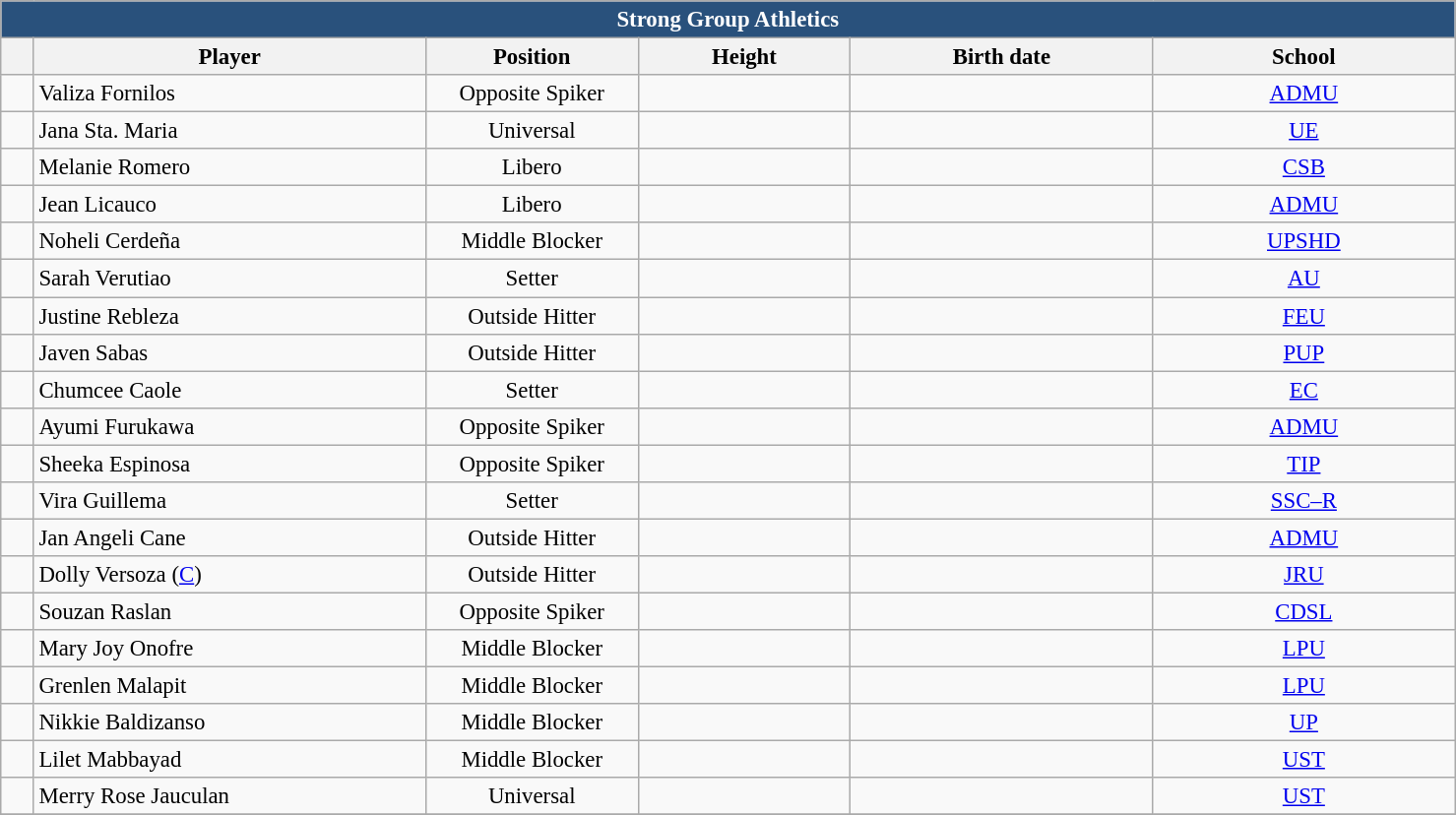<table class="wikitable sortable" style="font-size:95%; text-align:left;">
<tr>
<th colspan="6" style= "background: #29517c; color:White; text-align: center"><strong>Strong Group Athletics</strong></th>
</tr>
<tr style="background:#FFFFFF;">
<th style= "align=center; width:1em;"></th>
<th style= "align=center;width:17em;">Player</th>
<th style= "align=center; width:9em;">Position</th>
<th style= "align=center; width:9em;">Height</th>
<th style= "align=center; width:13em;">Birth date</th>
<th style= "align=center; width:13em;">School</th>
</tr>
<tr align=center>
<td></td>
<td align=left> Valiza Fornilos</td>
<td>Opposite Spiker</td>
<td></td>
<td align=right></td>
<td><a href='#'>ADMU</a></td>
</tr>
<tr align=center>
<td></td>
<td align=left> Jana Sta. Maria</td>
<td>Universal</td>
<td></td>
<td align=right></td>
<td><a href='#'>UE</a></td>
</tr>
<tr align=center>
<td></td>
<td align="left"> Melanie Romero</td>
<td>Libero</td>
<td></td>
<td align=right></td>
<td><a href='#'>CSB</a></td>
</tr>
<tr align=center>
<td></td>
<td align=left> Jean Licauco</td>
<td>Libero</td>
<td></td>
<td align=right></td>
<td><a href='#'>ADMU</a></td>
</tr>
<tr align=center>
<td></td>
<td align="left"> Noheli Cerdeña</td>
<td>Middle Blocker</td>
<td></td>
<td align=right></td>
<td><a href='#'>UPSHD</a></td>
</tr>
<tr align=center>
<td></td>
<td align=left> Sarah Verutiao</td>
<td>Setter</td>
<td></td>
<td align="right"></td>
<td><a href='#'>AU</a></td>
</tr>
<tr align=center>
<td></td>
<td align=left> Justine Rebleza</td>
<td>Outside Hitter</td>
<td></td>
<td align=right></td>
<td><a href='#'>FEU</a></td>
</tr>
<tr align=center>
<td></td>
<td align=left> Javen Sabas</td>
<td>Outside Hitter</td>
<td></td>
<td align="right"></td>
<td><a href='#'>PUP</a></td>
</tr>
<tr align=center>
<td></td>
<td align=left> Chumcee Caole</td>
<td>Setter</td>
<td></td>
<td align="right"></td>
<td align=center><a href='#'>EC</a></td>
</tr>
<tr align=center>
<td></td>
<td align=left> Ayumi Furukawa</td>
<td>Opposite Spiker</td>
<td></td>
<td align=right></td>
<td><a href='#'>ADMU</a></td>
</tr>
<tr align=center>
<td></td>
<td align=left> Sheeka Espinosa</td>
<td>Opposite Spiker</td>
<td></td>
<td align="right"></td>
<td><a href='#'>TIP</a></td>
</tr>
<tr align=center>
<td></td>
<td align=left> Vira Guillema</td>
<td>Setter</td>
<td></td>
<td align=right></td>
<td><a href='#'>SSC–R</a></td>
</tr>
<tr align=center>
<td></td>
<td align=left> Jan Angeli Cane</td>
<td>Outside Hitter</td>
<td></td>
<td align=right></td>
<td><a href='#'>ADMU</a></td>
</tr>
<tr align=center>
<td></td>
<td align=left> Dolly Versoza (<a href='#'>C</a>)</td>
<td>Outside Hitter</td>
<td></td>
<td align=right></td>
<td><a href='#'>JRU</a></td>
</tr>
<tr align=center>
<td></td>
<td align=left> Souzan Raslan</td>
<td>Opposite Spiker</td>
<td></td>
<td align=right></td>
<td><a href='#'>CDSL</a></td>
</tr>
<tr align=center>
<td></td>
<td align=left> Mary Joy Onofre</td>
<td>Middle Blocker</td>
<td></td>
<td align=right></td>
<td><a href='#'>LPU</a></td>
</tr>
<tr align=center>
<td></td>
<td align=left> Grenlen Malapit</td>
<td>Middle Blocker</td>
<td></td>
<td align=right></td>
<td><a href='#'>LPU</a></td>
</tr>
<tr align=center>
<td></td>
<td align=left> Nikkie Baldizanso</td>
<td>Middle Blocker</td>
<td></td>
<td align=right></td>
<td><a href='#'>UP</a></td>
</tr>
<tr align=center>
<td></td>
<td align=left> Lilet Mabbayad</td>
<td>Middle Blocker</td>
<td></td>
<td align=right></td>
<td><a href='#'>UST</a></td>
</tr>
<tr align=center>
<td></td>
<td align=left> Merry Rose Jauculan</td>
<td>Universal</td>
<td></td>
<td align=right></td>
<td><a href='#'>UST</a></td>
</tr>
<tr>
</tr>
</table>
